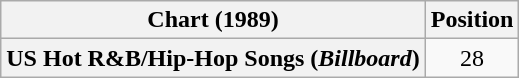<table class="wikitable plainrowheaders" style="text-align:center">
<tr>
<th scope="col">Chart (1989)</th>
<th scope="col">Position</th>
</tr>
<tr>
<th scope="row">US Hot R&B/Hip-Hop Songs (<em>Billboard</em>)</th>
<td>28</td>
</tr>
</table>
